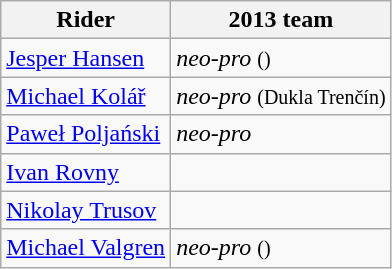<table class="wikitable">
<tr>
<th>Rider</th>
<th>2013 team</th>
</tr>
<tr>
<td><a href='#'>Jesper Hansen</a></td>
<td><em>neo-pro</em> <small>()</small></td>
</tr>
<tr>
<td><a href='#'>Michael Kolář</a></td>
<td><em>neo-pro</em> <small>(Dukla Trenčín)</small></td>
</tr>
<tr>
<td><a href='#'>Paweł Poljański</a></td>
<td><em>neo-pro</em></td>
</tr>
<tr>
<td><a href='#'>Ivan Rovny</a></td>
<td></td>
</tr>
<tr>
<td><a href='#'>Nikolay Trusov</a></td>
<td></td>
</tr>
<tr>
<td><a href='#'>Michael Valgren</a></td>
<td><em>neo-pro</em> <small>()</small></td>
</tr>
</table>
